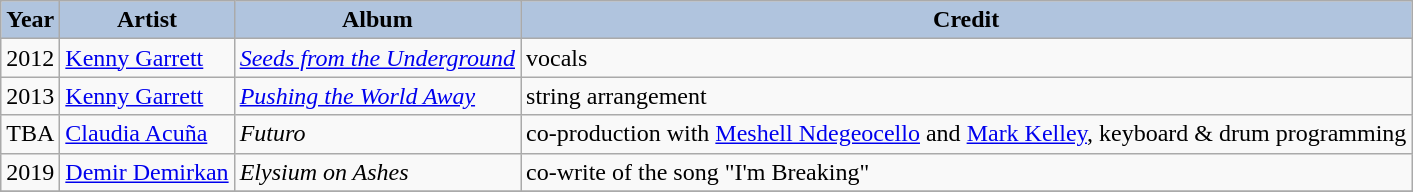<table class="wikitable">
<tr>
<th style="background:#b0c4de;">Year</th>
<th style="background:#b0c4de;">Artist</th>
<th style="background:#b0c4de;">Album</th>
<th style="background:#b0c4de;">Credit</th>
</tr>
<tr>
<td>2012</td>
<td><a href='#'>Kenny Garrett</a></td>
<td><em><a href='#'>Seeds from the Underground</a></em></td>
<td>vocals</td>
</tr>
<tr>
<td>2013</td>
<td><a href='#'>Kenny Garrett</a></td>
<td><em><a href='#'>Pushing the World Away</a></em></td>
<td>string arrangement</td>
</tr>
<tr>
<td>TBA</td>
<td><a href='#'>Claudia Acuña</a></td>
<td><em>Futuro</em></td>
<td>co-production with <a href='#'>Meshell Ndegeocello</a> and <a href='#'>Mark Kelley</a>, keyboard & drum programming</td>
</tr>
<tr>
<td>2019</td>
<td><a href='#'>Demir Demirkan</a></td>
<td><em>Elysium on Ashes</em></td>
<td>co-write of the song "I'm Breaking"</td>
</tr>
<tr>
</tr>
</table>
